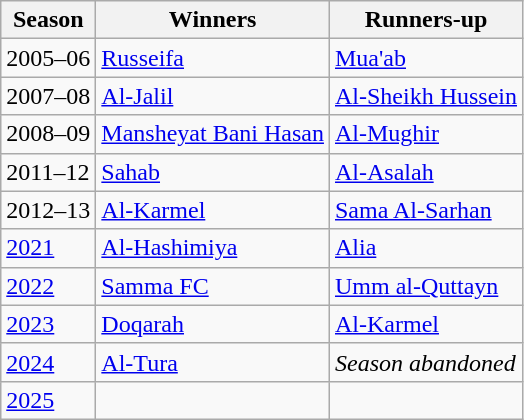<table class="wikitable">
<tr>
<th>Season</th>
<th>Winners</th>
<th>Runners-up</th>
</tr>
<tr>
<td>2005–06 </td>
<td><a href='#'>Russeifa</a></td>
<td><a href='#'>Mua'ab</a></td>
</tr>
<tr>
<td>2007–08 </td>
<td><a href='#'>Al-Jalil</a></td>
<td><a href='#'>Al-Sheikh Hussein</a></td>
</tr>
<tr>
<td>2008–09 </td>
<td><a href='#'>Mansheyat Bani Hasan</a></td>
<td><a href='#'>Al-Mughir</a></td>
</tr>
<tr>
<td>2011–12 </td>
<td><a href='#'>Sahab</a></td>
<td><a href='#'>Al-Asalah</a></td>
</tr>
<tr>
<td>2012–13 </td>
<td><a href='#'>Al-Karmel</a></td>
<td><a href='#'>Sama Al-Sarhan</a></td>
</tr>
<tr>
<td><a href='#'>2021</a> </td>
<td><a href='#'>Al-Hashimiya</a></td>
<td><a href='#'>Alia</a></td>
</tr>
<tr>
<td><a href='#'>2022</a> </td>
<td><a href='#'>Samma FC</a></td>
<td><a href='#'>Umm al-Quttayn</a></td>
</tr>
<tr>
<td><a href='#'>2023</a> </td>
<td><a href='#'>Doqarah</a></td>
<td><a href='#'>Al-Karmel</a></td>
</tr>
<tr>
<td><a href='#'>2024</a></td>
<td><a href='#'>Al-Tura</a></td>
<td><em>Season abandoned</em></td>
</tr>
<tr>
<td><a href='#'>2025</a></td>
<td></td>
<td></td>
</tr>
</table>
